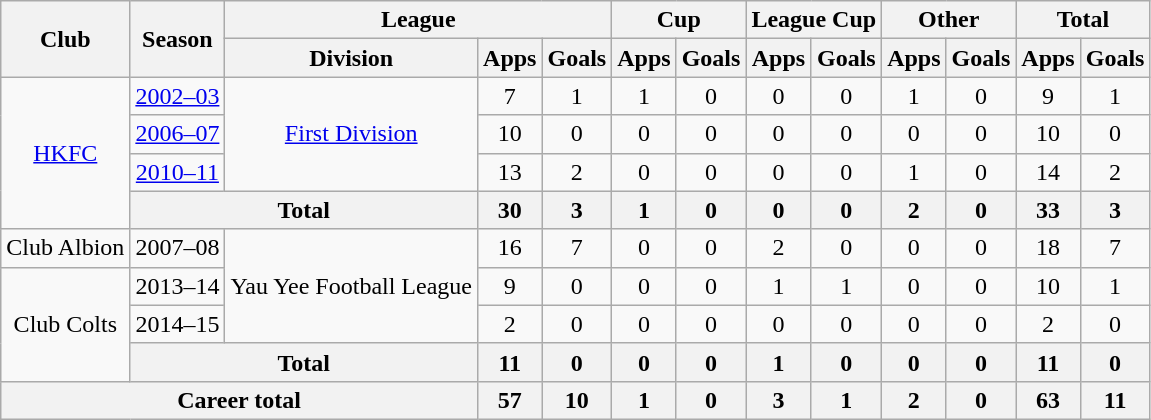<table class="wikitable" style="text-align: center">
<tr>
<th rowspan="2">Club</th>
<th rowspan="2">Season</th>
<th colspan="3">League</th>
<th colspan="2">Cup</th>
<th colspan="2">League Cup</th>
<th colspan="2">Other</th>
<th colspan="2">Total</th>
</tr>
<tr>
<th>Division</th>
<th>Apps</th>
<th>Goals</th>
<th>Apps</th>
<th>Goals</th>
<th>Apps</th>
<th>Goals</th>
<th>Apps</th>
<th>Goals</th>
<th>Apps</th>
<th>Goals</th>
</tr>
<tr>
<td rowspan="4"><a href='#'>HKFC</a></td>
<td><a href='#'>2002–03</a></td>
<td rowspan="3"><a href='#'>First Division</a></td>
<td>7</td>
<td>1</td>
<td>1</td>
<td>0</td>
<td>0</td>
<td>0</td>
<td>1</td>
<td>0</td>
<td>9</td>
<td>1</td>
</tr>
<tr>
<td><a href='#'>2006–07</a></td>
<td>10</td>
<td>0</td>
<td>0</td>
<td>0</td>
<td>0</td>
<td>0</td>
<td>0</td>
<td>0</td>
<td>10</td>
<td>0</td>
</tr>
<tr>
<td><a href='#'>2010–11</a></td>
<td>13</td>
<td>2</td>
<td>0</td>
<td>0</td>
<td>0</td>
<td>0</td>
<td>1</td>
<td>0</td>
<td>14</td>
<td>2</td>
</tr>
<tr>
<th colspan="2">Total</th>
<th>30</th>
<th>3</th>
<th>1</th>
<th>0</th>
<th>0</th>
<th>0</th>
<th>2</th>
<th>0</th>
<th>33</th>
<th>3</th>
</tr>
<tr>
<td>Club Albion</td>
<td>2007–08</td>
<td rowspan="3">Yau Yee Football League</td>
<td>16</td>
<td>7</td>
<td>0</td>
<td>0</td>
<td>2</td>
<td>0</td>
<td>0</td>
<td>0</td>
<td>18</td>
<td>7</td>
</tr>
<tr>
<td rowspan="3">Club Colts</td>
<td>2013–14</td>
<td>9</td>
<td>0</td>
<td>0</td>
<td>0</td>
<td>1</td>
<td>1</td>
<td>0</td>
<td>0</td>
<td>10</td>
<td>1</td>
</tr>
<tr>
<td>2014–15</td>
<td>2</td>
<td>0</td>
<td>0</td>
<td>0</td>
<td>0</td>
<td>0</td>
<td>0</td>
<td>0</td>
<td>2</td>
<td>0</td>
</tr>
<tr>
<th colspan="2">Total</th>
<th>11</th>
<th>0</th>
<th>0</th>
<th>0</th>
<th>1</th>
<th>0</th>
<th>0</th>
<th>0</th>
<th>11</th>
<th>0</th>
</tr>
<tr>
<th colspan="3">Career total</th>
<th>57</th>
<th>10</th>
<th>1</th>
<th>0</th>
<th>3</th>
<th>1</th>
<th>2</th>
<th>0</th>
<th>63</th>
<th>11</th>
</tr>
</table>
